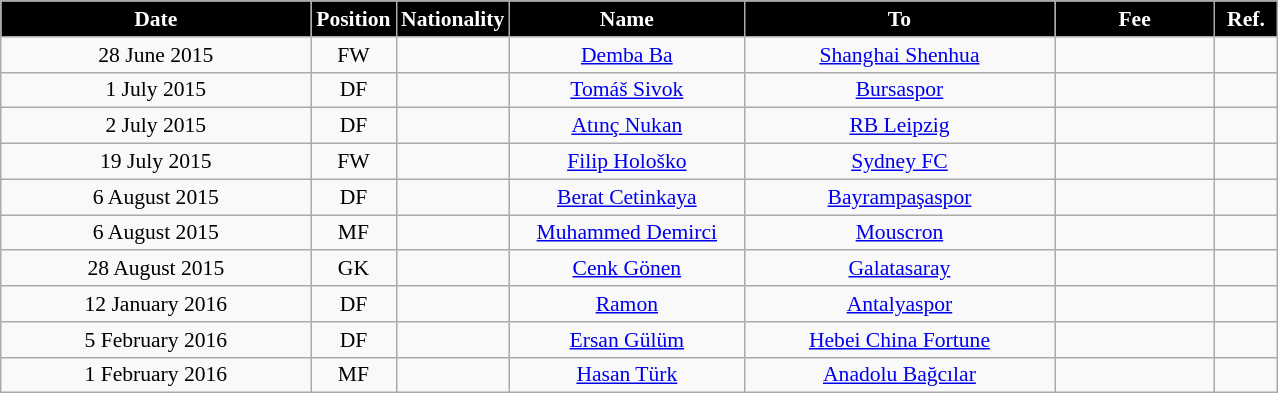<table class="wikitable"  style="text-align:center; font-size:90%; ">
<tr>
<th style="background:#000000; color:white; width:200px;">Date</th>
<th style="background:#000000; color:white; width:50px;">Position</th>
<th style="background:#000000; color:white; width:50px;">Nationality</th>
<th style="background:#000000; color:white; width:150px;">Name</th>
<th style="background:#000000; color:white; width:200px;">To</th>
<th style="background:#000000; color:white; width:100px;">Fee</th>
<th style="background:#000000; color:white; width:35px;">Ref.</th>
</tr>
<tr>
<td>28 June 2015</td>
<td>FW</td>
<td></td>
<td><a href='#'>Demba Ba</a></td>
<td><a href='#'>Shanghai Shenhua</a></td>
<td></td>
<td></td>
</tr>
<tr>
<td>1 July 2015</td>
<td>DF</td>
<td></td>
<td><a href='#'>Tomáš Sivok</a></td>
<td><a href='#'>Bursaspor</a></td>
<td></td>
<td></td>
</tr>
<tr>
<td>2 July 2015</td>
<td>DF</td>
<td></td>
<td><a href='#'>Atınç Nukan</a></td>
<td><a href='#'>RB Leipzig</a></td>
<td></td>
<td></td>
</tr>
<tr>
<td>19 July 2015</td>
<td>FW</td>
<td></td>
<td><a href='#'>Filip Hološko</a></td>
<td><a href='#'>Sydney FC</a></td>
<td></td>
<td></td>
</tr>
<tr>
<td>6 August 2015</td>
<td>DF</td>
<td></td>
<td><a href='#'>Berat Cetinkaya</a></td>
<td><a href='#'>Bayrampaşaspor</a></td>
<td></td>
<td></td>
</tr>
<tr>
<td>6 August 2015</td>
<td>MF</td>
<td></td>
<td><a href='#'>Muhammed Demirci</a></td>
<td><a href='#'>Mouscron</a></td>
<td></td>
<td></td>
</tr>
<tr>
<td>28 August 2015</td>
<td>GK</td>
<td></td>
<td><a href='#'>Cenk Gönen</a></td>
<td><a href='#'>Galatasaray</a></td>
<td></td>
<td></td>
</tr>
<tr>
<td>12 January 2016</td>
<td>DF</td>
<td></td>
<td><a href='#'>Ramon</a></td>
<td><a href='#'>Antalyaspor</a></td>
<td></td>
<td></td>
</tr>
<tr>
<td>5 February 2016</td>
<td>DF</td>
<td></td>
<td><a href='#'>Ersan Gülüm</a></td>
<td><a href='#'>Hebei China Fortune</a></td>
<td></td>
<td></td>
</tr>
<tr>
<td>1 February 2016</td>
<td>MF</td>
<td></td>
<td><a href='#'>Hasan Türk</a></td>
<td><a href='#'>Anadolu Bağcılar</a></td>
<td></td>
<td></td>
</tr>
</table>
